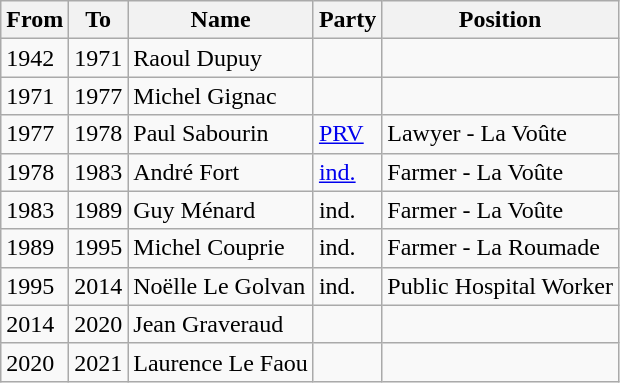<table class="wikitable">
<tr>
<th>From</th>
<th>To</th>
<th>Name</th>
<th>Party</th>
<th>Position</th>
</tr>
<tr>
<td>1942</td>
<td>1971</td>
<td>Raoul Dupuy</td>
<td></td>
<td></td>
</tr>
<tr>
<td>1971</td>
<td>1977</td>
<td>Michel Gignac</td>
<td></td>
<td></td>
</tr>
<tr>
<td>1977</td>
<td>1978</td>
<td>Paul Sabourin</td>
<td><a href='#'>PRV</a></td>
<td>Lawyer - La Voûte</td>
</tr>
<tr>
<td>1978</td>
<td>1983</td>
<td>André Fort</td>
<td><a href='#'>ind.</a></td>
<td>Farmer - La Voûte</td>
</tr>
<tr>
<td>1983</td>
<td>1989</td>
<td>Guy Ménard</td>
<td>ind.</td>
<td>Farmer - La Voûte</td>
</tr>
<tr>
<td>1989</td>
<td>1995</td>
<td>Michel Couprie</td>
<td>ind.</td>
<td>Farmer - La Roumade</td>
</tr>
<tr>
<td>1995</td>
<td>2014</td>
<td>Noëlle Le Golvan</td>
<td>ind.</td>
<td>Public Hospital Worker</td>
</tr>
<tr>
<td>2014</td>
<td>2020</td>
<td>Jean Graveraud</td>
<td></td>
<td></td>
</tr>
<tr>
<td>2020</td>
<td>2021</td>
<td>Laurence Le Faou</td>
<td></td>
<td></td>
</tr>
</table>
